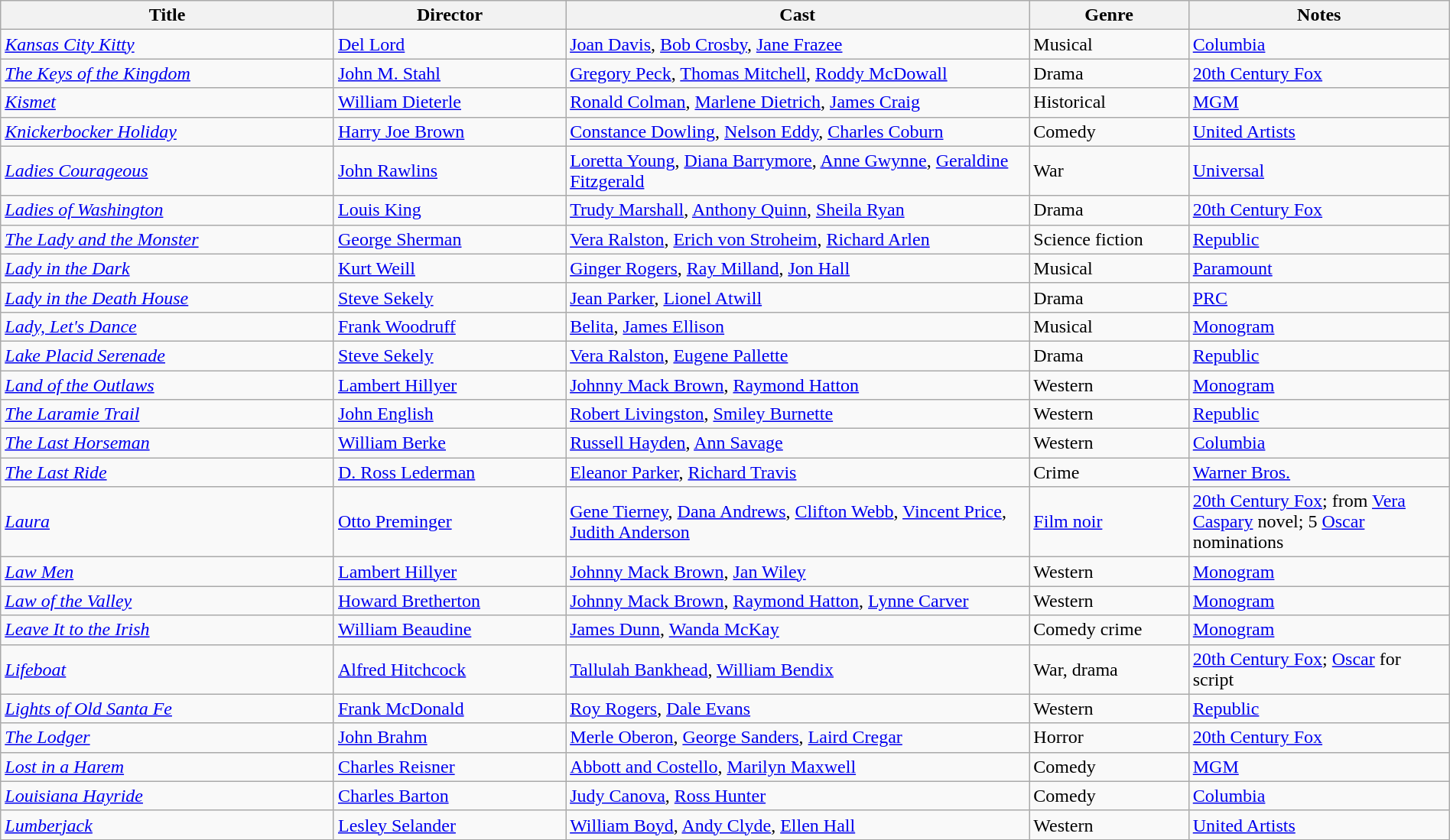<table class="wikitable" style="width:100%;">
<tr>
<th style="width:23%;">Title</th>
<th style="width:16%;">Director</th>
<th style="width:32%;">Cast</th>
<th style="width:11%;">Genre</th>
<th style="width:18%;">Notes</th>
</tr>
<tr>
<td><em><a href='#'>Kansas City Kitty</a></em></td>
<td><a href='#'>Del Lord</a></td>
<td><a href='#'>Joan Davis</a>, <a href='#'>Bob Crosby</a>, <a href='#'>Jane Frazee</a></td>
<td>Musical</td>
<td><a href='#'>Columbia</a></td>
</tr>
<tr>
<td><em><a href='#'>The Keys of the Kingdom</a></em></td>
<td><a href='#'>John M. Stahl</a></td>
<td><a href='#'>Gregory Peck</a>, <a href='#'>Thomas Mitchell</a>, <a href='#'>Roddy McDowall</a></td>
<td>Drama</td>
<td><a href='#'>20th Century Fox</a></td>
</tr>
<tr>
<td><em><a href='#'>Kismet</a></em></td>
<td><a href='#'>William Dieterle</a></td>
<td><a href='#'>Ronald Colman</a>, <a href='#'>Marlene Dietrich</a>, <a href='#'>James Craig</a></td>
<td>Historical</td>
<td><a href='#'>MGM</a></td>
</tr>
<tr>
<td><em><a href='#'>Knickerbocker Holiday</a></em></td>
<td><a href='#'>Harry Joe Brown</a></td>
<td><a href='#'>Constance Dowling</a>, <a href='#'>Nelson Eddy</a>, <a href='#'>Charles Coburn</a></td>
<td>Comedy</td>
<td><a href='#'>United Artists</a></td>
</tr>
<tr>
<td><em><a href='#'>Ladies Courageous</a></em></td>
<td><a href='#'>John Rawlins</a></td>
<td><a href='#'>Loretta Young</a>, <a href='#'>Diana Barrymore</a>, <a href='#'>Anne Gwynne</a>, <a href='#'>Geraldine Fitzgerald</a></td>
<td>War</td>
<td><a href='#'>Universal</a></td>
</tr>
<tr>
<td><em><a href='#'>Ladies of Washington</a></em></td>
<td><a href='#'>Louis King</a></td>
<td><a href='#'>Trudy Marshall</a>, <a href='#'>Anthony Quinn</a>, <a href='#'>Sheila Ryan</a></td>
<td>Drama</td>
<td><a href='#'>20th Century Fox</a></td>
</tr>
<tr>
<td><em><a href='#'>The Lady and the Monster</a></em></td>
<td><a href='#'>George Sherman</a></td>
<td><a href='#'>Vera Ralston</a>, <a href='#'>Erich von Stroheim</a>, <a href='#'>Richard Arlen</a></td>
<td>Science fiction</td>
<td><a href='#'>Republic</a></td>
</tr>
<tr>
<td><em><a href='#'>Lady in the Dark</a></em></td>
<td><a href='#'>Kurt Weill</a></td>
<td><a href='#'>Ginger Rogers</a>, <a href='#'>Ray Milland</a>, <a href='#'>Jon Hall</a></td>
<td>Musical</td>
<td><a href='#'>Paramount</a></td>
</tr>
<tr>
<td><em><a href='#'>Lady in the Death House</a></em></td>
<td><a href='#'>Steve Sekely</a></td>
<td><a href='#'>Jean Parker</a>, <a href='#'>Lionel Atwill</a></td>
<td>Drama</td>
<td><a href='#'>PRC</a></td>
</tr>
<tr>
<td><em><a href='#'>Lady, Let's Dance</a></em></td>
<td><a href='#'>Frank Woodruff</a></td>
<td><a href='#'>Belita</a>, <a href='#'>James Ellison</a></td>
<td>Musical</td>
<td><a href='#'>Monogram</a></td>
</tr>
<tr>
<td><em><a href='#'>Lake Placid Serenade</a></em></td>
<td><a href='#'>Steve Sekely</a></td>
<td><a href='#'>Vera Ralston</a>, <a href='#'>Eugene Pallette</a></td>
<td>Drama</td>
<td><a href='#'>Republic</a></td>
</tr>
<tr>
<td><em><a href='#'>Land of the Outlaws</a></em></td>
<td><a href='#'>Lambert Hillyer</a></td>
<td><a href='#'>Johnny Mack Brown</a>, <a href='#'>Raymond Hatton</a></td>
<td>Western</td>
<td><a href='#'>Monogram</a></td>
</tr>
<tr>
<td><em><a href='#'>The Laramie Trail</a></em></td>
<td><a href='#'>John English</a></td>
<td><a href='#'>Robert Livingston</a>, <a href='#'>Smiley Burnette</a></td>
<td>Western</td>
<td><a href='#'>Republic</a></td>
</tr>
<tr>
<td><em><a href='#'>The Last Horseman</a></em></td>
<td><a href='#'>William Berke</a></td>
<td><a href='#'>Russell Hayden</a>, <a href='#'>Ann Savage</a></td>
<td>Western</td>
<td><a href='#'>Columbia</a></td>
</tr>
<tr>
<td><em><a href='#'>The Last Ride</a></em></td>
<td><a href='#'>D. Ross Lederman</a></td>
<td><a href='#'>Eleanor Parker</a>, <a href='#'>Richard Travis</a></td>
<td>Crime</td>
<td><a href='#'>Warner Bros.</a></td>
</tr>
<tr>
<td><em><a href='#'>Laura</a></em></td>
<td><a href='#'>Otto Preminger</a></td>
<td><a href='#'>Gene Tierney</a>, <a href='#'>Dana Andrews</a>, <a href='#'>Clifton Webb</a>, <a href='#'>Vincent Price</a>, <a href='#'>Judith Anderson</a></td>
<td><a href='#'>Film noir</a></td>
<td><a href='#'>20th Century Fox</a>; from <a href='#'>Vera Caspary</a> novel; 5 <a href='#'>Oscar</a> nominations</td>
</tr>
<tr>
<td><em><a href='#'>Law Men</a></em></td>
<td><a href='#'>Lambert Hillyer</a></td>
<td><a href='#'>Johnny Mack Brown</a>, <a href='#'>Jan Wiley</a></td>
<td>Western</td>
<td><a href='#'>Monogram</a></td>
</tr>
<tr>
<td><em><a href='#'>Law of the Valley</a></em></td>
<td><a href='#'>Howard Bretherton</a></td>
<td><a href='#'>Johnny Mack Brown</a>, <a href='#'>Raymond Hatton</a>, <a href='#'>Lynne Carver</a></td>
<td>Western</td>
<td><a href='#'>Monogram</a></td>
</tr>
<tr>
<td><em><a href='#'>Leave It to the Irish</a></em></td>
<td><a href='#'>William Beaudine</a></td>
<td><a href='#'>James Dunn</a>, <a href='#'>Wanda McKay</a></td>
<td>Comedy crime</td>
<td><a href='#'>Monogram</a></td>
</tr>
<tr>
<td><em><a href='#'>Lifeboat</a></em></td>
<td><a href='#'>Alfred Hitchcock</a></td>
<td><a href='#'>Tallulah Bankhead</a>, <a href='#'>William Bendix</a></td>
<td>War, drama</td>
<td><a href='#'>20th Century Fox</a>; <a href='#'>Oscar</a> for script</td>
</tr>
<tr>
<td><em><a href='#'>Lights of Old Santa Fe</a></em></td>
<td><a href='#'>Frank McDonald</a></td>
<td><a href='#'>Roy Rogers</a>, <a href='#'>Dale Evans</a></td>
<td>Western</td>
<td><a href='#'>Republic</a></td>
</tr>
<tr>
<td><em><a href='#'>The Lodger</a></em></td>
<td><a href='#'>John Brahm</a></td>
<td><a href='#'>Merle Oberon</a>, <a href='#'>George Sanders</a>, <a href='#'>Laird Cregar</a></td>
<td>Horror</td>
<td><a href='#'>20th Century Fox</a></td>
</tr>
<tr>
<td><em><a href='#'>Lost in a Harem</a></em></td>
<td><a href='#'>Charles Reisner</a></td>
<td><a href='#'>Abbott and Costello</a>, <a href='#'>Marilyn Maxwell</a></td>
<td>Comedy</td>
<td><a href='#'>MGM</a></td>
</tr>
<tr>
<td><em><a href='#'>Louisiana Hayride</a></em></td>
<td><a href='#'>Charles Barton</a></td>
<td><a href='#'>Judy Canova</a>, <a href='#'>Ross Hunter</a></td>
<td>Comedy</td>
<td><a href='#'>Columbia</a></td>
</tr>
<tr>
<td><em><a href='#'>Lumberjack</a></em></td>
<td><a href='#'>Lesley Selander</a></td>
<td><a href='#'>William Boyd</a>, <a href='#'>Andy Clyde</a>, <a href='#'>Ellen Hall</a></td>
<td>Western</td>
<td><a href='#'>United Artists</a></td>
</tr>
<tr>
</tr>
</table>
